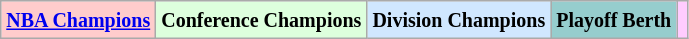<table class="wikitable">
<tr>
<td style="background:#fcc;"><small><strong><a href='#'>NBA Champions</a></strong> </small></td>
<td style="background:#dfd;"><small><strong>Conference Champions</strong></small></td>
<td style="background:#d0e7ff;"><small><strong>Division Champions</strong></small></td>
<td style="background:#96cdcd;"><small><strong>Playoff Berth</strong></small></td>
<td bgcolor="#FFCCFF"></td>
</tr>
</table>
